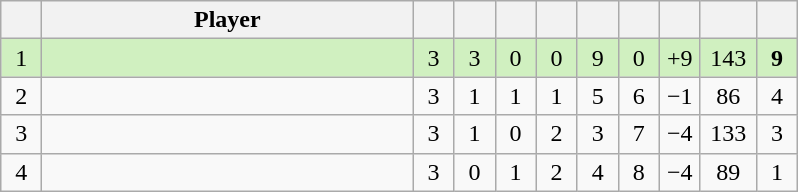<table class="wikitable" style="text-align:center; margin: 1em auto 1em auto, align:left">
<tr>
<th width=20></th>
<th width=240>Player</th>
<th width=20></th>
<th width=20></th>
<th width=20></th>
<th width=20></th>
<th width=20></th>
<th width=20></th>
<th width=20></th>
<th width=30></th>
<th width=20></th>
</tr>
<tr style="background:#D0F0C0;">
<td>1</td>
<td align=left></td>
<td>3</td>
<td>3</td>
<td>0</td>
<td>0</td>
<td>9</td>
<td>0</td>
<td>+9</td>
<td>143</td>
<td><strong>9</strong></td>
</tr>
<tr style=>
<td>2</td>
<td align=left></td>
<td>3</td>
<td>1</td>
<td>1</td>
<td>1</td>
<td>5</td>
<td>6</td>
<td>−1</td>
<td>86</td>
<td>4</td>
</tr>
<tr style=>
<td>3</td>
<td align=left></td>
<td>3</td>
<td>1</td>
<td>0</td>
<td>2</td>
<td>3</td>
<td>7</td>
<td>−4</td>
<td>133</td>
<td>3</td>
</tr>
<tr style=>
<td>4</td>
<td align=left></td>
<td>3</td>
<td>0</td>
<td>1</td>
<td>2</td>
<td>4</td>
<td>8</td>
<td>−4</td>
<td>89</td>
<td>1</td>
</tr>
</table>
